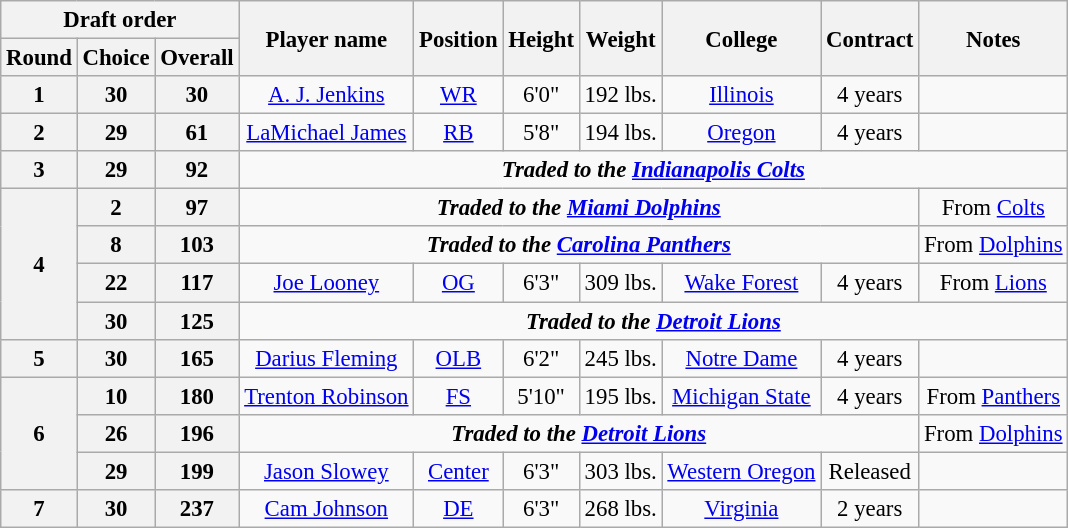<table class="wikitable" style="text-align:center; font-size: 95%">
<tr>
<th colspan="3">Draft order</th>
<th rowspan="2">Player name</th>
<th rowspan="2">Position</th>
<th rowspan="2">Height</th>
<th rowspan="2">Weight</th>
<th rowspan="2">College</th>
<th rowspan="2">Contract</th>
<th rowspan="2">Notes</th>
</tr>
<tr>
<th>Round</th>
<th>Choice</th>
<th>Overall</th>
</tr>
<tr style="text-align:center;">
<th><strong>1</strong></th>
<th><strong>30</strong></th>
<th><strong>30</strong></th>
<td><a href='#'>A. J. Jenkins</a></td>
<td><a href='#'>WR</a></td>
<td>6'0"</td>
<td>192 lbs.</td>
<td><a href='#'>Illinois</a></td>
<td>4 years</td>
<td></td>
</tr>
<tr style="text-align:center;">
<th><strong>2</strong></th>
<th><strong>29</strong></th>
<th><strong>61</strong></th>
<td><a href='#'>LaMichael James</a></td>
<td><a href='#'>RB</a></td>
<td>5'8"</td>
<td>194 lbs.</td>
<td><a href='#'>Oregon</a></td>
<td>4 years</td>
<td></td>
</tr>
<tr style="text-align:center;">
<th><strong>3</strong></th>
<th><strong>29</strong></th>
<th><strong>92</strong></th>
<td colspan="7"><strong><em>Traded to the <a href='#'>Indianapolis Colts</a></em></strong> </td>
</tr>
<tr style="text-align:center;">
<th rowspan=4><strong>4</strong></th>
<th><strong>2</strong></th>
<th><strong>97</strong></th>
<td colspan="6"><strong><em>Traded to the <a href='#'>Miami Dolphins</a></em></strong> </td>
<td>From <a href='#'>Colts</a></td>
</tr>
<tr>
<th><strong>8</strong></th>
<th><strong>103</strong></th>
<td colspan="6"><strong><em>Traded to the <a href='#'>Carolina Panthers</a></em></strong> </td>
<td>From <a href='#'>Dolphins</a></td>
</tr>
<tr>
<th><strong>22</strong></th>
<th><strong>117</strong></th>
<td><a href='#'>Joe Looney</a></td>
<td><a href='#'>OG</a></td>
<td>6'3"</td>
<td>309 lbs.</td>
<td><a href='#'>Wake Forest</a></td>
<td>4 years</td>
<td>From <a href='#'>Lions</a></td>
</tr>
<tr>
<th><strong>30</strong></th>
<th><strong>125</strong></th>
<td colspan="7"><strong><em>Traded to the <a href='#'>Detroit Lions</a></em></strong> </td>
</tr>
<tr style="text-align:center;">
<th><strong>5</strong></th>
<th><strong>30</strong></th>
<th><strong>165</strong></th>
<td><a href='#'>Darius Fleming</a></td>
<td><a href='#'>OLB</a></td>
<td>6'2"</td>
<td>245 lbs.</td>
<td><a href='#'>Notre Dame</a></td>
<td>4 years</td>
<td></td>
</tr>
<tr style="text-align:center;">
<th rowspan=3><strong>6</strong></th>
<th><strong>10</strong></th>
<th><strong>180</strong></th>
<td><a href='#'>Trenton Robinson</a></td>
<td><a href='#'>FS</a></td>
<td>5'10"</td>
<td>195 lbs.</td>
<td><a href='#'>Michigan State</a></td>
<td>4 years</td>
<td>From <a href='#'>Panthers</a></td>
</tr>
<tr style="text-align:center;">
<th><strong>26</strong></th>
<th><strong>196</strong></th>
<td colspan="6"><strong><em>Traded to the <a href='#'>Detroit Lions</a></em></strong> </td>
<td>From <a href='#'>Dolphins</a></td>
</tr>
<tr style="text-align:center;">
<th><strong>29</strong></th>
<th><strong>199</strong></th>
<td><a href='#'>Jason Slowey</a></td>
<td><a href='#'>Center</a></td>
<td>6'3"</td>
<td>303 lbs.</td>
<td><a href='#'>Western Oregon</a></td>
<td>Released</td>
<td></td>
</tr>
<tr style="text-align:center;">
<th><strong>7</strong></th>
<th><strong>30</strong></th>
<th><strong>237</strong></th>
<td><a href='#'>Cam Johnson</a></td>
<td><a href='#'>DE</a></td>
<td>6'3"</td>
<td>268 lbs.</td>
<td><a href='#'>Virginia</a></td>
<td>2 years</td>
<td></td>
</tr>
</table>
